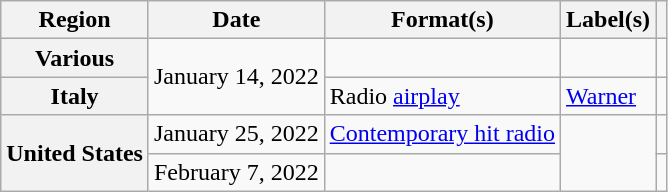<table class="wikitable plainrowheaders">
<tr>
<th scope="col">Region</th>
<th scope="col">Date</th>
<th scope="col">Format(s)</th>
<th scope="col">Label(s)</th>
<th scope="col"></th>
</tr>
<tr>
<th scope="row">Various</th>
<td rowspan="2">January 14, 2022</td>
<td></td>
<td></td>
<td align="center"></td>
</tr>
<tr>
<th scope="row">Italy</th>
<td>Radio <a href='#'>airplay</a></td>
<td><a href='#'>Warner</a></td>
<td align="center"></td>
</tr>
<tr>
<th scope="row" rowspan="2">United States</th>
<td>January 25, 2022</td>
<td><a href='#'>Contemporary hit radio</a></td>
<td rowspan="2"></td>
<td align="center"></td>
</tr>
<tr>
<td>February 7, 2022</td>
<td></td>
<td align="center"></td>
</tr>
</table>
